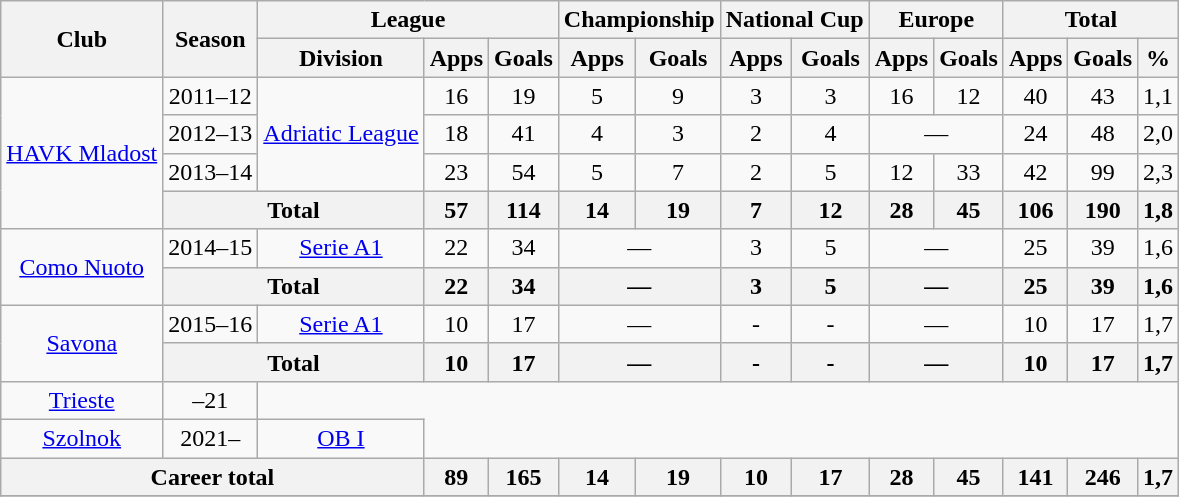<table class="wikitable" style="text-align:center">
<tr>
<th rowspan="2">Club</th>
<th rowspan="2">Season</th>
<th colspan="3">League</th>
<th colspan="2">Championship</th>
<th colspan="2">National Cup</th>
<th colspan="2">Europe</th>
<th colspan="3">Total</th>
</tr>
<tr>
<th>Division</th>
<th>Apps</th>
<th>Goals</th>
<th>Apps</th>
<th>Goals</th>
<th>Apps</th>
<th>Goals</th>
<th>Apps</th>
<th>Goals</th>
<th>Apps</th>
<th>Goals</th>
<th>%</th>
</tr>
<tr>
<td rowspan="4"> <a href='#'>HAVK Mladost</a></td>
<td>2011–12</td>
<td rowspan="3"><a href='#'>Adriatic League</a></td>
<td>16</td>
<td>19</td>
<td>5</td>
<td>9</td>
<td>3</td>
<td>3</td>
<td>16</td>
<td>12</td>
<td>40</td>
<td>43</td>
<td>1,1</td>
</tr>
<tr>
<td>2012–13</td>
<td>18</td>
<td>41</td>
<td>4</td>
<td>3</td>
<td>2</td>
<td>4</td>
<td colspan="2">—</td>
<td>24</td>
<td>48</td>
<td>2,0</td>
</tr>
<tr>
<td>2013–14</td>
<td>23</td>
<td>54</td>
<td>5</td>
<td>7</td>
<td>2</td>
<td>5</td>
<td>12</td>
<td>33</td>
<td>42</td>
<td>99</td>
<td>2,3</td>
</tr>
<tr>
<th colspan="2">Total</th>
<th>57</th>
<th>114</th>
<th>14</th>
<th>19</th>
<th>7</th>
<th>12</th>
<th>28</th>
<th>45</th>
<th>106</th>
<th>190</th>
<th>1,8</th>
</tr>
<tr>
<td rowspan="2"> <a href='#'>Como Nuoto</a></td>
<td>2014–15</td>
<td rowspan="1"><a href='#'>Serie A1</a></td>
<td>22</td>
<td>34</td>
<td colspan="2">—</td>
<td>3</td>
<td>5</td>
<td colspan="2">—</td>
<td>25</td>
<td>39</td>
<td>1,6</td>
</tr>
<tr>
<th colspan="2">Total</th>
<th>22</th>
<th>34</th>
<th colspan="2">—</th>
<th>3</th>
<th>5</th>
<th colspan="2">—</th>
<th>25</th>
<th>39</th>
<th>1,6</th>
</tr>
<tr>
<td rowspan="2"> <a href='#'>Savona</a></td>
<td>2015–16</td>
<td rowspan="1"><a href='#'>Serie A1</a></td>
<td>10</td>
<td>17</td>
<td colspan="2">—</td>
<td>-</td>
<td>-</td>
<td colspan="2">—</td>
<td>10</td>
<td>17</td>
<td>1,7</td>
</tr>
<tr>
<th colspan="2">Total</th>
<th>10</th>
<th>17</th>
<th colspan="2">—</th>
<th>-</th>
<th>-</th>
<th colspan="2">—</th>
<th>10</th>
<th>17</th>
<th>1,7</th>
</tr>
<tr>
<td rowspan="1"> <a href='#'>Trieste</a></td>
<td>–21</td>
</tr>
<tr>
<td rowspan="1"> <a href='#'>Szolnok</a></td>
<td>2021–</td>
<td><a href='#'>OB I</a></td>
</tr>
<tr>
<th colspan="3">Career total</th>
<th>89</th>
<th>165</th>
<th>14</th>
<th>19</th>
<th>10</th>
<th>17</th>
<th>28</th>
<th>45</th>
<th>141</th>
<th>246</th>
<th>1,7</th>
</tr>
<tr>
</tr>
</table>
